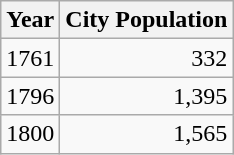<table class="wikitable" style="text-align:right">
<tr>
<th>Year</th>
<th>City Population</th>
</tr>
<tr>
<td>1761</td>
<td>332</td>
</tr>
<tr>
<td>1796</td>
<td>1,395</td>
</tr>
<tr>
<td>1800</td>
<td>1,565</td>
</tr>
</table>
